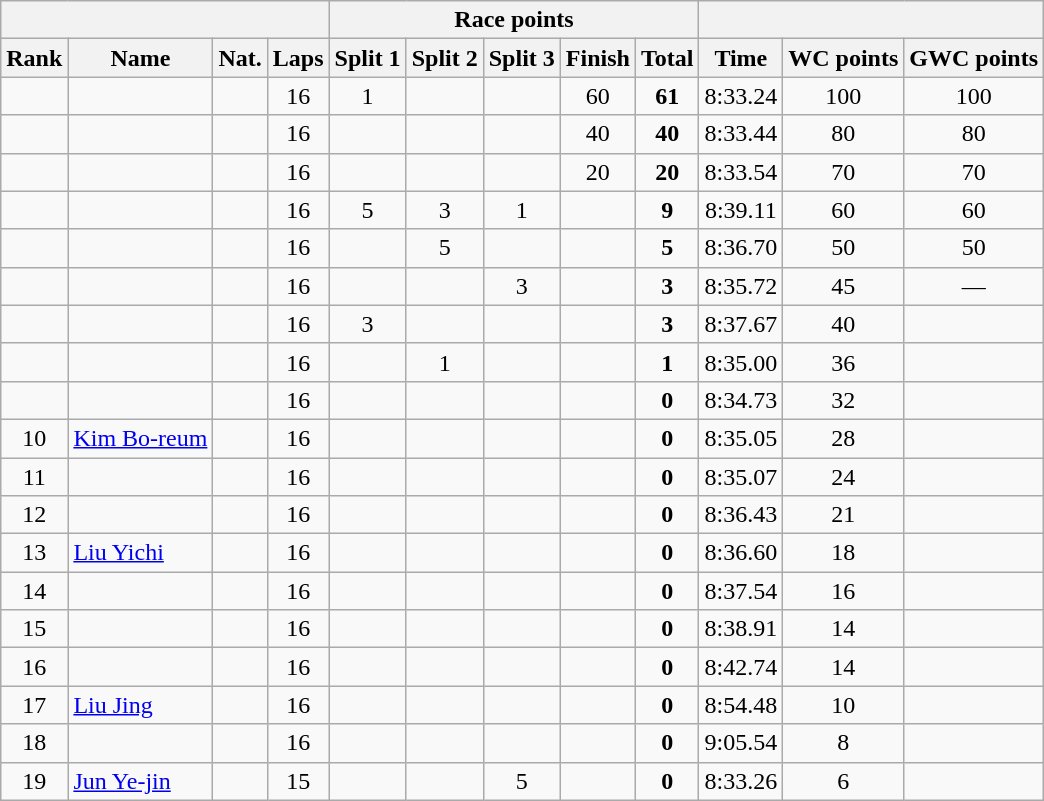<table class="wikitable sortable" style="text-align:center">
<tr>
<th colspan=4></th>
<th colspan=5>Race points</th>
<th colspan=3></th>
</tr>
<tr>
<th>Rank</th>
<th>Name</th>
<th>Nat.</th>
<th>Laps</th>
<th>Split 1</th>
<th>Split 2</th>
<th>Split 3</th>
<th>Finish</th>
<th>Total</th>
<th>Time</th>
<th>WC points</th>
<th>GWC points</th>
</tr>
<tr>
<td></td>
<td align=left></td>
<td></td>
<td>16</td>
<td>1</td>
<td></td>
<td></td>
<td>60</td>
<td><strong>61</strong></td>
<td>8:33.24</td>
<td>100</td>
<td>100</td>
</tr>
<tr>
<td></td>
<td align=left></td>
<td></td>
<td>16</td>
<td></td>
<td></td>
<td></td>
<td>40</td>
<td><strong>40</strong></td>
<td>8:33.44</td>
<td>80</td>
<td>80</td>
</tr>
<tr>
<td></td>
<td align=left></td>
<td></td>
<td>16</td>
<td></td>
<td></td>
<td></td>
<td>20</td>
<td><strong>20</strong></td>
<td>8:33.54</td>
<td>70</td>
<td>70</td>
</tr>
<tr>
<td></td>
<td align=left></td>
<td></td>
<td>16</td>
<td>5</td>
<td>3</td>
<td>1</td>
<td></td>
<td><strong>9</strong></td>
<td>8:39.11</td>
<td>60</td>
<td>60</td>
</tr>
<tr>
<td></td>
<td align=left></td>
<td></td>
<td>16</td>
<td></td>
<td>5</td>
<td></td>
<td></td>
<td><strong>5</strong></td>
<td>8:36.70</td>
<td>50</td>
<td>50</td>
</tr>
<tr>
<td></td>
<td align=left></td>
<td></td>
<td>16</td>
<td></td>
<td></td>
<td>3</td>
<td></td>
<td><strong>3</strong></td>
<td>8:35.72</td>
<td>45</td>
<td>—</td>
</tr>
<tr>
<td></td>
<td align=left></td>
<td></td>
<td>16</td>
<td>3</td>
<td></td>
<td></td>
<td></td>
<td><strong>3</strong></td>
<td>8:37.67</td>
<td>40</td>
<td></td>
</tr>
<tr>
<td></td>
<td align=left></td>
<td></td>
<td>16</td>
<td></td>
<td>1</td>
<td></td>
<td></td>
<td><strong>1</strong></td>
<td>8:35.00</td>
<td>36</td>
<td></td>
</tr>
<tr>
<td></td>
<td align=left></td>
<td></td>
<td>16</td>
<td></td>
<td></td>
<td></td>
<td></td>
<td><strong>0</strong></td>
<td>8:34.73</td>
<td>32</td>
<td></td>
</tr>
<tr>
<td>10</td>
<td align=left><a href='#'>Kim Bo-reum</a></td>
<td></td>
<td>16</td>
<td></td>
<td></td>
<td></td>
<td></td>
<td><strong>0</strong></td>
<td>8:35.05</td>
<td>28</td>
<td></td>
</tr>
<tr>
<td>11</td>
<td align=left></td>
<td></td>
<td>16</td>
<td></td>
<td></td>
<td></td>
<td></td>
<td><strong>0</strong></td>
<td>8:35.07</td>
<td>24</td>
<td></td>
</tr>
<tr>
<td>12</td>
<td align=left></td>
<td></td>
<td>16</td>
<td></td>
<td></td>
<td></td>
<td></td>
<td><strong>0</strong></td>
<td>8:36.43</td>
<td>21</td>
<td></td>
</tr>
<tr>
<td>13</td>
<td align=left><a href='#'>Liu Yichi</a></td>
<td></td>
<td>16</td>
<td></td>
<td></td>
<td></td>
<td></td>
<td><strong>0</strong></td>
<td>8:36.60</td>
<td>18</td>
<td></td>
</tr>
<tr>
<td>14</td>
<td align=left></td>
<td></td>
<td>16</td>
<td></td>
<td></td>
<td></td>
<td></td>
<td><strong>0</strong></td>
<td>8:37.54</td>
<td>16</td>
<td></td>
</tr>
<tr>
<td>15</td>
<td align=left></td>
<td></td>
<td>16</td>
<td></td>
<td></td>
<td></td>
<td></td>
<td><strong>0</strong></td>
<td>8:38.91</td>
<td>14</td>
<td></td>
</tr>
<tr>
<td>16</td>
<td align=left></td>
<td></td>
<td>16</td>
<td></td>
<td></td>
<td></td>
<td></td>
<td><strong>0</strong></td>
<td>8:42.74</td>
<td>14</td>
<td></td>
</tr>
<tr>
<td>17</td>
<td align=left><a href='#'>Liu Jing</a></td>
<td></td>
<td>16</td>
<td></td>
<td></td>
<td></td>
<td></td>
<td><strong>0</strong></td>
<td>8:54.48</td>
<td>10</td>
<td></td>
</tr>
<tr>
<td>18</td>
<td align=left></td>
<td></td>
<td>16</td>
<td></td>
<td></td>
<td></td>
<td></td>
<td><strong>0</strong></td>
<td>9:05.54</td>
<td>8</td>
<td></td>
</tr>
<tr>
<td>19</td>
<td align=left><a href='#'>Jun Ye-jin</a></td>
<td></td>
<td>15</td>
<td></td>
<td></td>
<td>5</td>
<td></td>
<td><strong>0</strong></td>
<td>8:33.26</td>
<td>6</td>
<td></td>
</tr>
</table>
